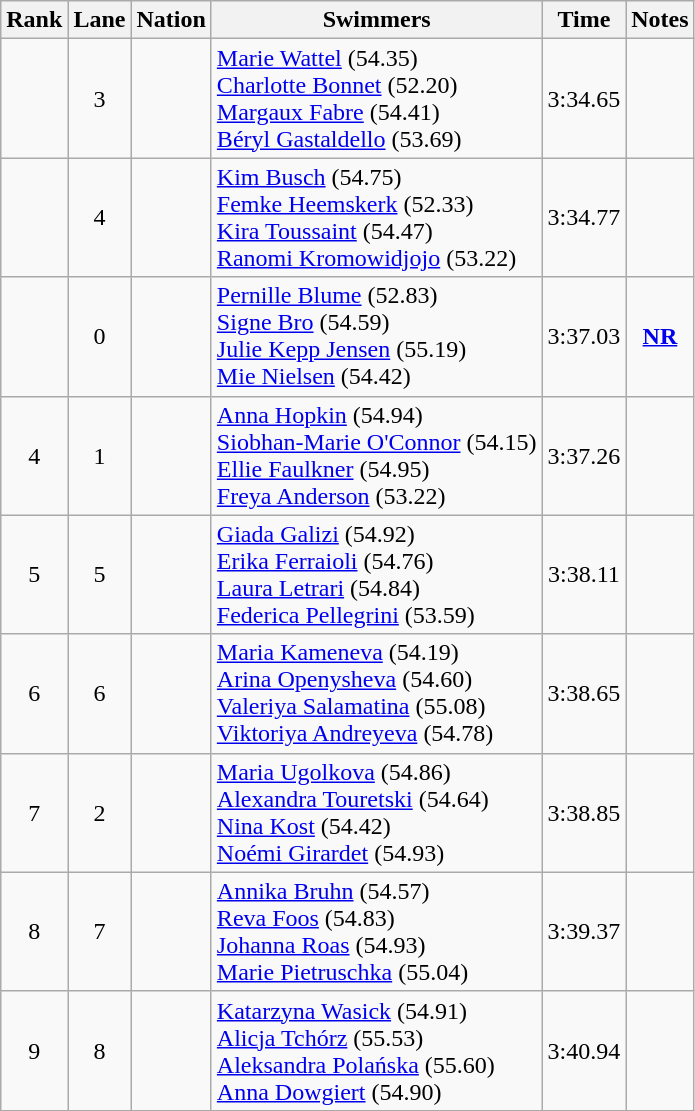<table class="wikitable sortable" style="text-align:center">
<tr>
<th>Rank</th>
<th>Lane</th>
<th>Nation</th>
<th>Swimmers</th>
<th>Time</th>
<th>Notes</th>
</tr>
<tr>
<td></td>
<td>3</td>
<td align=left></td>
<td align=left><a href='#'>Marie Wattel</a> (54.35)<br><a href='#'>Charlotte Bonnet</a> (52.20)<br><a href='#'>Margaux Fabre</a> (54.41)<br><a href='#'>Béryl Gastaldello</a> (53.69)</td>
<td>3:34.65</td>
<td></td>
</tr>
<tr>
<td></td>
<td>4</td>
<td align=left></td>
<td align=left><a href='#'>Kim Busch</a> (54.75)<br><a href='#'>Femke Heemskerk</a> (52.33)<br><a href='#'>Kira Toussaint</a> (54.47)<br><a href='#'>Ranomi Kromowidjojo</a> (53.22)</td>
<td>3:34.77</td>
<td></td>
</tr>
<tr>
<td></td>
<td>0</td>
<td align=left></td>
<td align=left><a href='#'>Pernille Blume</a> (52.83)<br><a href='#'>Signe Bro</a> (54.59)<br><a href='#'>Julie Kepp Jensen</a> (55.19)<br><a href='#'>Mie Nielsen</a> (54.42)</td>
<td>3:37.03</td>
<td><strong><a href='#'>NR</a></strong></td>
</tr>
<tr>
<td>4</td>
<td>1</td>
<td align=left></td>
<td align=left><a href='#'>Anna Hopkin</a> (54.94)<br><a href='#'>Siobhan-Marie O'Connor</a> (54.15)<br><a href='#'>Ellie Faulkner</a> (54.95)<br><a href='#'>Freya Anderson</a> (53.22)</td>
<td>3:37.26</td>
<td></td>
</tr>
<tr>
<td>5</td>
<td>5</td>
<td align=left></td>
<td align=left><a href='#'>Giada Galizi</a> (54.92)<br><a href='#'>Erika Ferraioli</a> (54.76)<br><a href='#'>Laura Letrari</a> (54.84)<br><a href='#'>Federica Pellegrini</a> (53.59)</td>
<td>3:38.11</td>
<td></td>
</tr>
<tr>
<td>6</td>
<td>6</td>
<td align=left></td>
<td align=left><a href='#'>Maria Kameneva</a> (54.19)<br><a href='#'>Arina Openysheva</a> (54.60)<br><a href='#'>Valeriya Salamatina</a> (55.08)<br><a href='#'>Viktoriya Andreyeva</a> (54.78)</td>
<td>3:38.65</td>
<td></td>
</tr>
<tr>
<td>7</td>
<td>2</td>
<td align=left></td>
<td align=left><a href='#'>Maria Ugolkova</a> (54.86)<br><a href='#'>Alexandra Touretski</a> (54.64)<br><a href='#'>Nina Kost</a> (54.42)<br><a href='#'>Noémi Girardet</a> (54.93)</td>
<td>3:38.85</td>
<td></td>
</tr>
<tr>
<td>8</td>
<td>7</td>
<td align=left></td>
<td align=left><a href='#'>Annika Bruhn</a> (54.57)<br><a href='#'>Reva Foos</a> (54.83)<br><a href='#'>Johanna Roas</a> (54.93)<br><a href='#'>Marie Pietruschka</a> (55.04)</td>
<td>3:39.37</td>
<td align=left></td>
</tr>
<tr>
<td>9</td>
<td>8</td>
<td align=left></td>
<td align=left><a href='#'>Katarzyna Wasick</a> (54.91)<br><a href='#'>Alicja Tchórz</a> (55.53)<br><a href='#'>Aleksandra Polańska</a> (55.60)<br><a href='#'>Anna Dowgiert</a> (54.90)</td>
<td>3:40.94</td>
<td></td>
</tr>
</table>
